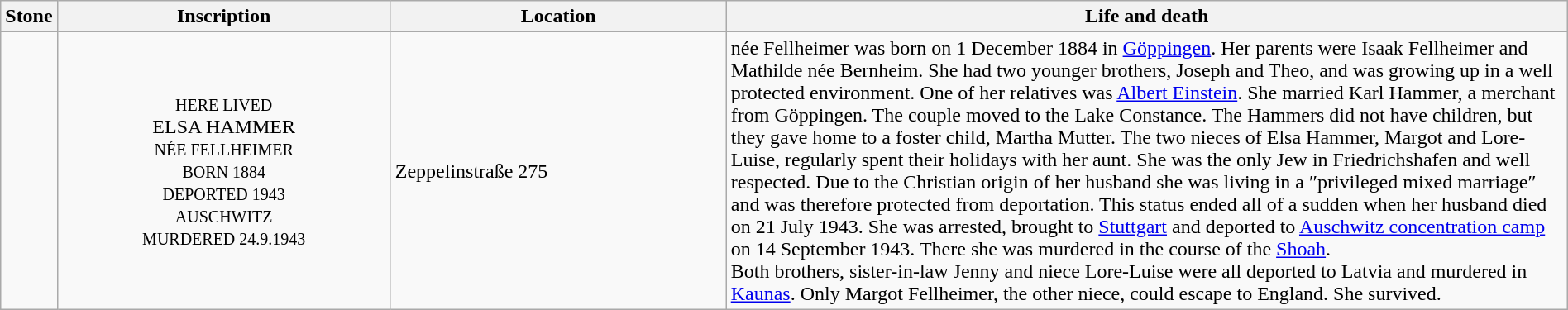<table class="wikitable sortable toptextcells" style="width:100%">
<tr>
<th class="hintergrundfarbe6 unsortable" width="120px">Stone</th>
<th class="hintergrundfarbe6 unsortable" style ="width:22%;">Inscription</th>
<th class="hintergrundfarbe6" data-sort-type="text" style ="width:22%;">Location</th>
<th class="hintergrundfarbe6" style="width:100%;">Life and death</th>
</tr>
<tr>
<td></td>
<td style="text-align:center"><div><small>HERE LIVED</small><br>ELSA HAMMER<br><small>NÉE FELLHEIMER<br>BORN 1884<br>DEPORTED 1943<br>AUSCHWITZ<br>MURDERED 24.9.1943</small></div></td>
<td>Zeppelinstraße 275<br></td>
<td><strong></strong> née Fellheimer was born on 1 December 1884 in <a href='#'>Göppingen</a>. Her parents were Isaak Fellheimer and Mathilde née Bernheim. She had two younger brothers, Joseph and Theo, and was growing up in a well protected environment. One of her relatives was <a href='#'>Albert Einstein</a>. She married Karl Hammer, a merchant from Göppingen. The couple moved to the Lake Constance. The Hammers did not have children, but they gave home to a foster child, Martha Mutter. The two nieces of Elsa Hammer, Margot and Lore-Luise, regularly spent their holidays with her aunt. She was the only Jew in Friedrichshafen and well respected. Due to the Christian origin of her husband she was living in a ″privileged mixed marriage″ and was therefore protected from deportation. This status ended all of a sudden when her husband died on 21 July 1943. She was arrested, brought to <a href='#'>Stuttgart</a> and deported to <a href='#'>Auschwitz concentration camp</a> on 14 September 1943. There she was murdered in the course of the <a href='#'>Shoah</a>.<br>Both brothers, sister-in-law Jenny and niece Lore-Luise were all deported to Latvia and murdered in <a href='#'>Kaunas</a>. Only Margot Fellheimer, the other niece, could escape to England. She survived.</td>
</tr>
</table>
